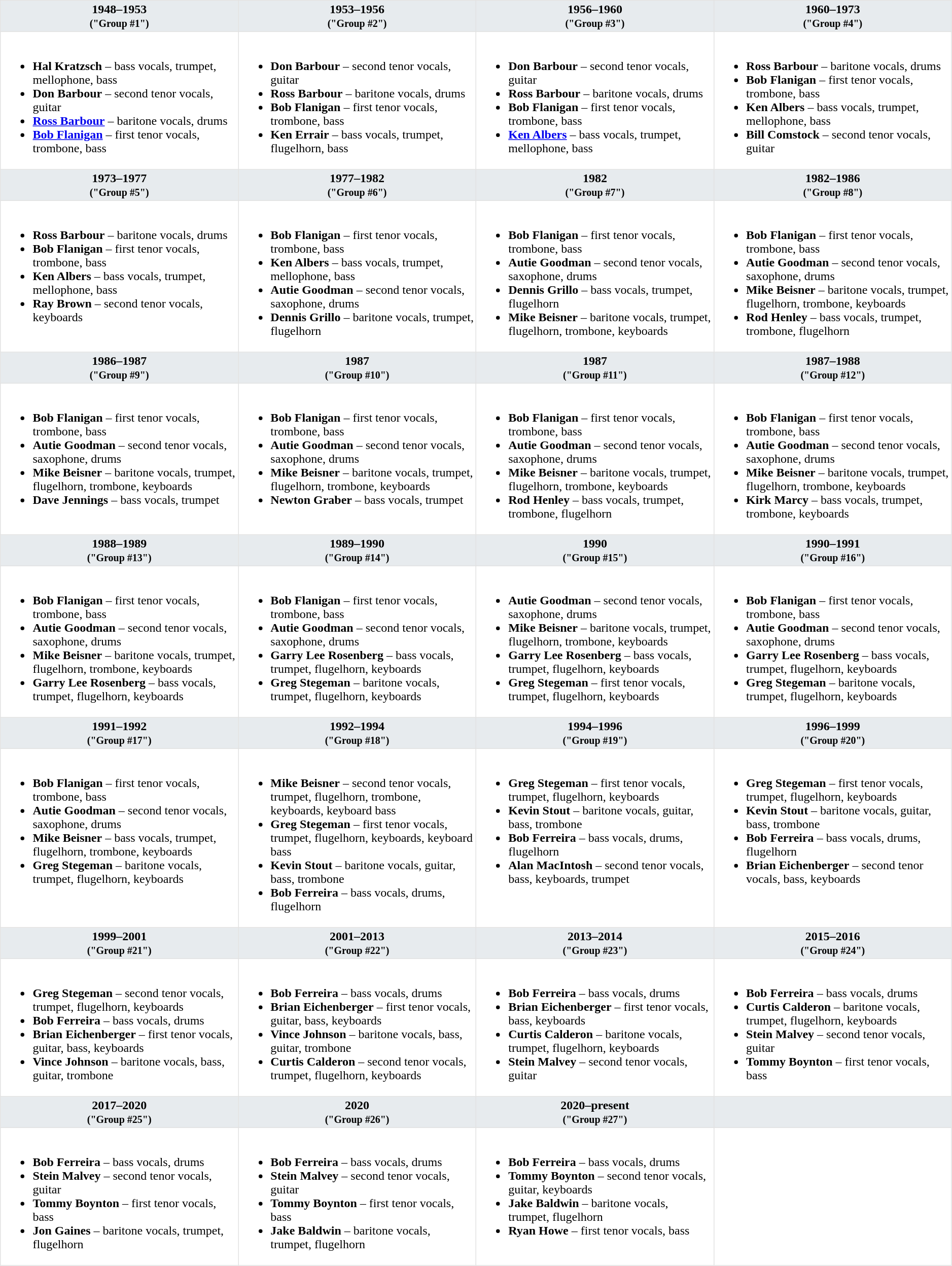<table class="toccolours" border="1" cellpadding="2" cellspacing="0"  style="float:width:375px; margin:0 0 1em 1em; border-collapse:collapse; border:1px solid #e2e2e2; width:99%;">
<tr>
<th style="vertical-align:top; background:#e7ebee; width:25%;">1948–1953<br><small>("Group #1")</small></th>
<th style="vertical-align:top; background:#e7ebee; width:25%;">1953–1956<br><small>("Group #2")</small></th>
<th style="vertical-align:top; background:#e7ebee; width:25%;">1956–1960<br><small>("Group #3")</small></th>
<th style="vertical-align:top; background:#e7ebee; width:25%;">1960–1973<br><small>("Group #4")</small></th>
</tr>
<tr>
<td valign=top><br><ul><li><strong>Hal Kratzsch</strong> – bass vocals, trumpet, mellophone, bass</li><li><strong>Don Barbour</strong> – second tenor vocals, guitar</li><li><strong><a href='#'>Ross Barbour</a></strong> – baritone vocals, drums</li><li><strong><a href='#'>Bob Flanigan</a></strong> – first tenor vocals, trombone, bass</li></ul></td>
<td valign=top><br><ul><li><strong>Don Barbour</strong> – second tenor vocals, guitar</li><li><strong>Ross Barbour</strong> – baritone vocals, drums</li><li><strong>Bob Flanigan</strong> – first tenor vocals, trombone, bass</li><li><strong>Ken Errair</strong> – bass vocals, trumpet, flugelhorn, bass</li></ul></td>
<td valign=top><br><ul><li><strong>Don Barbour</strong> – second tenor vocals, guitar</li><li><strong>Ross Barbour</strong> – baritone vocals, drums</li><li><strong>Bob Flanigan</strong> – first tenor vocals, trombone, bass</li><li><strong><a href='#'>Ken Albers</a></strong> – bass vocals, trumpet, mellophone, bass</li></ul></td>
<td valign=top><br><ul><li><strong>Ross Barbour</strong> – baritone vocals, drums</li><li><strong>Bob Flanigan</strong> – first tenor vocals, trombone, bass</li><li><strong>Ken Albers</strong> – bass vocals, trumpet, mellophone, bass</li><li><strong>Bill Comstock</strong> – second tenor vocals, guitar</li></ul></td>
</tr>
<tr>
<th style="vertical-align:top; background:#e7ebee; width:25%;">1973–1977<br><small>("Group #5")</small></th>
<th style="vertical-align:top; background:#e7ebee; width:25%;">1977–1982<br><small>("Group #6")</small></th>
<th style="vertical-align:top; background:#e7ebee; width:25%;">1982<br><small>("Group #7")</small></th>
<th style="vertical-align:top; background:#e7ebee; width:25%;">1982–1986<br><small>("Group #8")</small></th>
</tr>
<tr>
<td valign=top><br><ul><li><strong>Ross Barbour</strong> – baritone vocals, drums</li><li><strong>Bob Flanigan</strong> – first tenor vocals, trombone, bass</li><li><strong>Ken Albers</strong> – bass vocals, trumpet, mellophone, bass</li><li><strong>Ray Brown</strong> – second tenor vocals, keyboards</li></ul></td>
<td valign=top><br><ul><li><strong>Bob Flanigan</strong> – first tenor vocals, trombone, bass</li><li><strong>Ken Albers</strong> – bass vocals, trumpet, mellophone, bass</li><li><strong>Autie Goodman</strong> – second tenor vocals, saxophone, drums</li><li><strong>Dennis Grillo</strong> – baritone vocals, trumpet, flugelhorn</li></ul></td>
<td valign=top><br><ul><li><strong>Bob Flanigan</strong> – first tenor vocals, trombone, bass</li><li><strong>Autie Goodman</strong> – second tenor vocals, saxophone, drums</li><li><strong>Dennis Grillo</strong> – bass vocals, trumpet, flugelhorn</li><li><strong>Mike Beisner</strong> – baritone vocals, trumpet, flugelhorn, trombone, keyboards</li></ul></td>
<td valign=top><br><ul><li><strong>Bob Flanigan</strong> – first tenor vocals, trombone, bass</li><li><strong>Autie Goodman</strong> – second tenor vocals, saxophone, drums</li><li><strong>Mike Beisner</strong> – baritone vocals, trumpet, flugelhorn, trombone, keyboards</li><li><strong>Rod Henley</strong> – bass vocals, trumpet, trombone, flugelhorn</li></ul></td>
</tr>
<tr>
<th style="vertical-align:top; background:#e7ebee; width:25%;">1986–1987<br><small>("Group #9")</small></th>
<th style="vertical-align:top; background:#e7ebee; width:25%;">1987<br><small>("Group #10")</small></th>
<th style="vertical-align:top; background:#e7ebee; width:25%;">1987<br><small>("Group #11")</small></th>
<th style="vertical-align:top; background:#e7ebee; width:25%;">1987–1988<br><small>("Group #12")</small></th>
</tr>
<tr>
<td valign=top><br><ul><li><strong>Bob Flanigan</strong> – first tenor vocals, trombone, bass</li><li><strong>Autie Goodman</strong> – second tenor vocals, saxophone, drums</li><li><strong>Mike Beisner</strong> – baritone vocals, trumpet, flugelhorn, trombone, keyboards</li><li><strong>Dave Jennings</strong> – bass vocals, trumpet</li></ul></td>
<td valign=top><br><ul><li><strong>Bob Flanigan</strong> – first tenor vocals, trombone, bass</li><li><strong>Autie Goodman</strong> – second tenor vocals, saxophone, drums</li><li><strong>Mike Beisner</strong> – baritone vocals, trumpet, flugelhorn, trombone, keyboards</li><li><strong>Newton Graber</strong> – bass vocals, trumpet</li></ul></td>
<td valign=top><br><ul><li><strong>Bob Flanigan</strong> – first tenor vocals, trombone, bass</li><li><strong>Autie Goodman</strong> – second tenor vocals, saxophone, drums</li><li><strong>Mike Beisner</strong> – baritone vocals, trumpet, flugelhorn, trombone, keyboards</li><li><strong>Rod Henley</strong> – bass vocals, trumpet, trombone, flugelhorn</li></ul></td>
<td valign=top><br><ul><li><strong>Bob Flanigan</strong> – first tenor vocals, trombone, bass</li><li><strong>Autie Goodman</strong> – second tenor vocals, saxophone, drums</li><li><strong>Mike Beisner</strong> – baritone vocals, trumpet, flugelhorn, trombone, keyboards</li><li><strong>Kirk Marcy</strong> – bass vocals, trumpet, trombone, keyboards</li></ul></td>
</tr>
<tr>
<th style="vertical-align:top; background:#e7ebee; width:25%;">1988–1989<br><small>("Group #13")</small></th>
<th style="vertical-align:top; background:#e7ebee; width:25%;">1989–1990<br><small>("Group #14")</small></th>
<th style="vertical-align:top; background:#e7ebee; width:25%;">1990<br><small>("Group #15")</small></th>
<th style="vertical-align:top; background:#e7ebee; width:25%;">1990–1991<br><small>("Group #16")</small></th>
</tr>
<tr>
<td valign=top><br><ul><li><strong>Bob Flanigan</strong> – first tenor vocals, trombone, bass</li><li><strong>Autie Goodman</strong> – second tenor vocals, saxophone, drums</li><li><strong>Mike Beisner</strong> – baritone vocals, trumpet, flugelhorn, trombone, keyboards</li><li><strong>Garry Lee Rosenberg</strong> – bass vocals, trumpet, flugelhorn, keyboards</li></ul></td>
<td valign=top><br><ul><li><strong>Bob Flanigan</strong> – first tenor vocals, trombone, bass</li><li><strong>Autie Goodman</strong> – second tenor vocals, saxophone, drums</li><li><strong>Garry Lee Rosenberg</strong> – bass vocals, trumpet, flugelhorn, keyboards</li><li><strong>Greg Stegeman</strong> – baritone vocals, trumpet, flugelhorn, keyboards</li></ul></td>
<td valign=top><br><ul><li><strong>Autie Goodman</strong> – second tenor vocals, saxophone, drums</li><li><strong>Mike Beisner</strong> – baritone vocals, trumpet, flugelhorn, trombone, keyboards</li><li><strong>Garry Lee Rosenberg</strong> – bass vocals, trumpet, flugelhorn, keyboards</li><li><strong>Greg Stegeman</strong> – first tenor vocals, trumpet, flugelhorn, keyboards</li></ul></td>
<td valign=top><br><ul><li><strong>Bob Flanigan</strong> – first tenor vocals, trombone, bass</li><li><strong>Autie Goodman</strong> – second tenor vocals, saxophone, drums</li><li><strong>Garry Lee Rosenberg</strong> – bass vocals, trumpet, flugelhorn, keyboards</li><li><strong>Greg Stegeman</strong> – baritone vocals, trumpet, flugelhorn, keyboards</li></ul></td>
</tr>
<tr>
<th style="vertical-align:top; background:#e7ebee; width:25%;">1991–1992<br><small>("Group #17")</small></th>
<th style="vertical-align:top; background:#e7ebee; width:25%;">1992–1994<br><small>("Group #18")</small></th>
<th style="vertical-align:top; background:#e7ebee; width:25%;">1994–1996<br><small>("Group #19")</small></th>
<th style="vertical-align:top; background:#e7ebee; width:25%;">1996–1999<br><small>("Group #20")</small></th>
</tr>
<tr>
<td valign=top><br><ul><li><strong>Bob Flanigan</strong> – first tenor vocals, trombone, bass</li><li><strong>Autie Goodman</strong> – second tenor vocals, saxophone, drums</li><li><strong>Mike Beisner</strong> – bass vocals, trumpet, flugelhorn, trombone, keyboards</li><li><strong>Greg Stegeman</strong> – baritone vocals, trumpet, flugelhorn, keyboards</li></ul></td>
<td valign=top><br><ul><li><strong>Mike Beisner</strong> – second tenor vocals, trumpet, flugelhorn, trombone, keyboards, keyboard bass</li><li><strong>Greg Stegeman</strong> – first tenor vocals, trumpet, flugelhorn, keyboards, keyboard bass</li><li><strong>Kevin Stout</strong> – baritone vocals, guitar, bass, trombone</li><li><strong>Bob Ferreira</strong> – bass vocals, drums, flugelhorn</li></ul></td>
<td valign=top><br><ul><li><strong>Greg Stegeman</strong> – first tenor vocals, trumpet, flugelhorn, keyboards</li><li><strong>Kevin Stout</strong> – baritone vocals, guitar, bass, trombone</li><li><strong>Bob Ferreira</strong> – bass vocals, drums, flugelhorn</li><li><strong>Alan MacIntosh</strong> – second tenor vocals, bass, keyboards, trumpet</li></ul></td>
<td valign=top><br><ul><li><strong>Greg Stegeman</strong> – first tenor vocals, trumpet, flugelhorn, keyboards</li><li><strong>Kevin Stout</strong> – baritone vocals, guitar, bass, trombone</li><li><strong>Bob Ferreira</strong> – bass vocals, drums, flugelhorn</li><li><strong>Brian Eichenberger</strong> – second tenor vocals, bass, keyboards</li></ul></td>
</tr>
<tr>
<th style="vertical-align:top; background:#e7ebee; width:25%;">1999–2001<br><small>("Group #21")</small></th>
<th style="vertical-align:top; background:#e7ebee; width:25%;">2001–2013<br><small>("Group #22")</small></th>
<th style="vertical-align:top; background:#e7ebee; width:25%;">2013–2014<br><small>("Group #23")</small></th>
<th style="vertical-align:top; background:#e7ebee; width:25%;">2015–2016<br><small>("Group #24")</small></th>
</tr>
<tr>
<td valign=top><br><ul><li><strong>Greg Stegeman</strong> – second tenor vocals, trumpet, flugelhorn, keyboards</li><li><strong>Bob Ferreira</strong> – bass vocals, drums</li><li><strong>Brian Eichenberger</strong> – first tenor vocals, guitar, bass, keyboards</li><li><strong>Vince Johnson</strong> – baritone vocals, bass, guitar, trombone</li></ul></td>
<td valign=top><br><ul><li><strong>Bob Ferreira</strong> – bass vocals, drums</li><li><strong>Brian Eichenberger</strong> – first tenor vocals, guitar, bass, keyboards</li><li><strong>Vince Johnson</strong> – baritone vocals, bass, guitar, trombone</li><li><strong>Curtis Calderon</strong> – second tenor vocals, trumpet, flugelhorn, keyboards</li></ul></td>
<td valign=top><br><ul><li><strong>Bob Ferreira</strong> – bass vocals, drums</li><li><strong>Brian Eichenberger</strong> – first tenor vocals, bass, keyboards</li><li><strong>Curtis Calderon</strong> – baritone vocals, trumpet, flugelhorn, keyboards</li><li><strong>Stein Malvey</strong> – second tenor vocals, guitar</li></ul></td>
<td valign=top><br><ul><li><strong>Bob Ferreira</strong> – bass vocals, drums</li><li><strong>Curtis Calderon</strong> – baritone vocals, trumpet, flugelhorn, keyboards</li><li><strong>Stein Malvey</strong> – second tenor vocals, guitar</li><li><strong>Tommy Boynton</strong> – first tenor vocals, bass</li></ul></td>
</tr>
<tr>
<th style="vertical-align:top; background:#e7ebee; width:25%;">2017–2020<br><small>("Group #25")</small></th>
<th style="vertical-align:top; background:#e7ebee; width:25%;">2020<br><small>("Group #26")</small></th>
<th style="vertical-align:top; background:#e7ebee; width:25%;">2020–present<br><small>("Group #27")</small></th>
<th style="vertical-align:top; background:#e7ebee; width:25%;"></th>
</tr>
<tr>
<td valign=top><br><ul><li><strong>Bob Ferreira</strong> – bass vocals, drums</li><li><strong>Stein Malvey</strong> – second tenor vocals, guitar</li><li><strong>Tommy Boynton</strong> – first tenor vocals, bass</li><li><strong>Jon Gaines</strong> – baritone vocals, trumpet, flugelhorn</li></ul></td>
<td valign=top><br><ul><li><strong>Bob Ferreira</strong> – bass vocals, drums</li><li><strong>Stein Malvey</strong> – second tenor vocals, guitar</li><li><strong>Tommy Boynton</strong> – first tenor vocals, bass</li><li><strong>Jake Baldwin</strong> – baritone vocals, trumpet, flugelhorn</li></ul></td>
<td valign=top><br><ul><li><strong>Bob Ferreira</strong> – bass vocals, drums</li><li><strong>Tommy Boynton</strong> – second tenor vocals, guitar, keyboards</li><li><strong>Jake Baldwin</strong> – baritone vocals, trumpet, flugelhorn</li><li><strong>Ryan Howe</strong> – first tenor vocals, bass</li></ul></td>
<td valign=top></td>
</tr>
</table>
